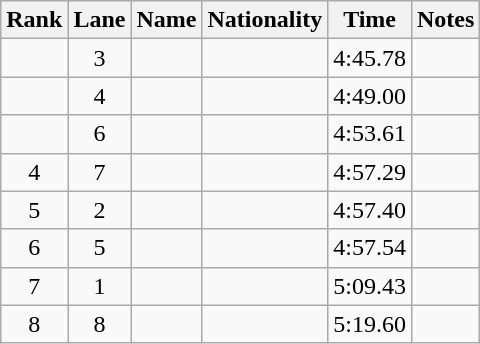<table class="wikitable sortable" style="text-align:center">
<tr>
<th>Rank</th>
<th>Lane</th>
<th>Name</th>
<th>Nationality</th>
<th>Time</th>
<th>Notes</th>
</tr>
<tr>
<td></td>
<td>3</td>
<td align=left></td>
<td align=left></td>
<td>4:45.78</td>
<td></td>
</tr>
<tr>
<td></td>
<td>4</td>
<td align=left></td>
<td align=left></td>
<td>4:49.00</td>
<td></td>
</tr>
<tr>
<td></td>
<td>6</td>
<td align=left></td>
<td align=left></td>
<td>4:53.61</td>
<td></td>
</tr>
<tr>
<td>4</td>
<td>7</td>
<td align=left></td>
<td align=left></td>
<td>4:57.29</td>
<td></td>
</tr>
<tr>
<td>5</td>
<td>2</td>
<td align=left></td>
<td align=left></td>
<td>4:57.40</td>
<td></td>
</tr>
<tr>
<td>6</td>
<td>5</td>
<td align=left></td>
<td align=left></td>
<td>4:57.54</td>
<td></td>
</tr>
<tr>
<td>7</td>
<td>1</td>
<td align=left></td>
<td align=left></td>
<td>5:09.43</td>
<td></td>
</tr>
<tr>
<td>8</td>
<td>8</td>
<td align=left></td>
<td align=left></td>
<td>5:19.60</td>
<td></td>
</tr>
</table>
